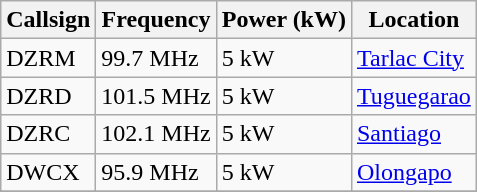<table class="wikitable">
<tr>
<th>Callsign</th>
<th>Frequency</th>
<th>Power (kW)</th>
<th>Location</th>
</tr>
<tr>
<td>DZRM</td>
<td>99.7 MHz</td>
<td>5 kW</td>
<td><a href='#'>Tarlac City</a></td>
</tr>
<tr>
<td>DZRD</td>
<td>101.5 MHz</td>
<td>5 kW</td>
<td><a href='#'>Tuguegarao</a></td>
</tr>
<tr>
<td>DZRC</td>
<td>102.1 MHz</td>
<td>5 kW</td>
<td><a href='#'>Santiago</a></td>
</tr>
<tr>
<td>DWCX</td>
<td>95.9 MHz</td>
<td>5 kW</td>
<td><a href='#'>Olongapo</a></td>
</tr>
<tr>
</tr>
</table>
